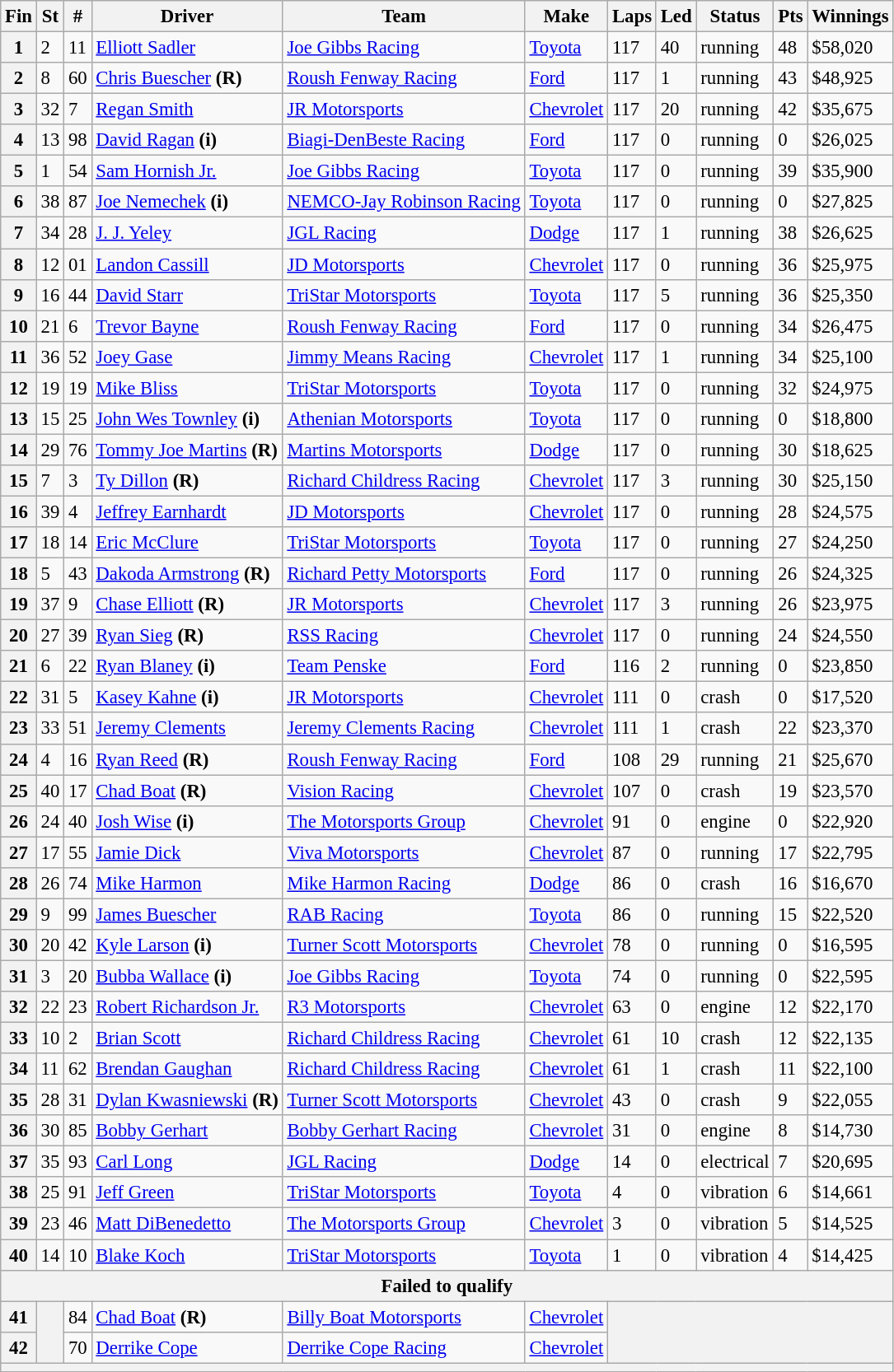<table class="wikitable" style="font-size:95%">
<tr>
<th>Fin</th>
<th>St</th>
<th>#</th>
<th>Driver</th>
<th>Team</th>
<th>Make</th>
<th>Laps</th>
<th>Led</th>
<th>Status</th>
<th>Pts</th>
<th>Winnings</th>
</tr>
<tr>
<th>1</th>
<td>2</td>
<td>11</td>
<td><a href='#'>Elliott Sadler</a></td>
<td><a href='#'>Joe Gibbs Racing</a></td>
<td><a href='#'>Toyota</a></td>
<td>117</td>
<td>40</td>
<td>running</td>
<td>48</td>
<td>$58,020</td>
</tr>
<tr>
<th>2</th>
<td>8</td>
<td>60</td>
<td><a href='#'>Chris Buescher</a> <strong>(R)</strong></td>
<td><a href='#'>Roush Fenway Racing</a></td>
<td><a href='#'>Ford</a></td>
<td>117</td>
<td>1</td>
<td>running</td>
<td>43</td>
<td>$48,925</td>
</tr>
<tr>
<th>3</th>
<td>32</td>
<td>7</td>
<td><a href='#'>Regan Smith</a></td>
<td><a href='#'>JR Motorsports</a></td>
<td><a href='#'>Chevrolet</a></td>
<td>117</td>
<td>20</td>
<td>running</td>
<td>42</td>
<td>$35,675</td>
</tr>
<tr>
<th>4</th>
<td>13</td>
<td>98</td>
<td><a href='#'>David Ragan</a> <strong>(i)</strong></td>
<td><a href='#'>Biagi-DenBeste Racing</a></td>
<td><a href='#'>Ford</a></td>
<td>117</td>
<td>0</td>
<td>running</td>
<td>0</td>
<td>$26,025</td>
</tr>
<tr>
<th>5</th>
<td>1</td>
<td>54</td>
<td><a href='#'>Sam Hornish Jr.</a></td>
<td><a href='#'>Joe Gibbs Racing</a></td>
<td><a href='#'>Toyota</a></td>
<td>117</td>
<td>0</td>
<td>running</td>
<td>39</td>
<td>$35,900</td>
</tr>
<tr>
<th>6</th>
<td>38</td>
<td>87</td>
<td><a href='#'>Joe Nemechek</a> <strong>(i)</strong></td>
<td><a href='#'>NEMCO-Jay Robinson Racing</a></td>
<td><a href='#'>Toyota</a></td>
<td>117</td>
<td>0</td>
<td>running</td>
<td>0</td>
<td>$27,825</td>
</tr>
<tr>
<th>7</th>
<td>34</td>
<td>28</td>
<td><a href='#'>J. J. Yeley</a></td>
<td><a href='#'>JGL Racing</a></td>
<td><a href='#'>Dodge</a></td>
<td>117</td>
<td>1</td>
<td>running</td>
<td>38</td>
<td>$26,625</td>
</tr>
<tr>
<th>8</th>
<td>12</td>
<td>01</td>
<td><a href='#'>Landon Cassill</a></td>
<td><a href='#'>JD Motorsports</a></td>
<td><a href='#'>Chevrolet</a></td>
<td>117</td>
<td>0</td>
<td>running</td>
<td>36</td>
<td>$25,975</td>
</tr>
<tr>
<th>9</th>
<td>16</td>
<td>44</td>
<td><a href='#'>David Starr</a></td>
<td><a href='#'>TriStar Motorsports</a></td>
<td><a href='#'>Toyota</a></td>
<td>117</td>
<td>5</td>
<td>running</td>
<td>36</td>
<td>$25,350</td>
</tr>
<tr>
<th>10</th>
<td>21</td>
<td>6</td>
<td><a href='#'>Trevor Bayne</a></td>
<td><a href='#'>Roush Fenway Racing</a></td>
<td><a href='#'>Ford</a></td>
<td>117</td>
<td>0</td>
<td>running</td>
<td>34</td>
<td>$26,475</td>
</tr>
<tr>
<th>11</th>
<td>36</td>
<td>52</td>
<td><a href='#'>Joey Gase</a></td>
<td><a href='#'>Jimmy Means Racing</a></td>
<td><a href='#'>Chevrolet</a></td>
<td>117</td>
<td>1</td>
<td>running</td>
<td>34</td>
<td>$25,100</td>
</tr>
<tr>
<th>12</th>
<td>19</td>
<td>19</td>
<td><a href='#'>Mike Bliss</a></td>
<td><a href='#'>TriStar Motorsports</a></td>
<td><a href='#'>Toyota</a></td>
<td>117</td>
<td>0</td>
<td>running</td>
<td>32</td>
<td>$24,975</td>
</tr>
<tr>
<th>13</th>
<td>15</td>
<td>25</td>
<td><a href='#'>John Wes Townley</a> <strong>(i)</strong></td>
<td><a href='#'>Athenian Motorsports</a></td>
<td><a href='#'>Toyota</a></td>
<td>117</td>
<td>0</td>
<td>running</td>
<td>0</td>
<td>$18,800</td>
</tr>
<tr>
<th>14</th>
<td>29</td>
<td>76</td>
<td><a href='#'>Tommy Joe Martins</a> <strong>(R)</strong></td>
<td><a href='#'>Martins Motorsports</a></td>
<td><a href='#'>Dodge</a></td>
<td>117</td>
<td>0</td>
<td>running</td>
<td>30</td>
<td>$18,625</td>
</tr>
<tr>
<th>15</th>
<td>7</td>
<td>3</td>
<td><a href='#'>Ty Dillon</a> <strong>(R)</strong></td>
<td><a href='#'>Richard Childress Racing</a></td>
<td><a href='#'>Chevrolet</a></td>
<td>117</td>
<td>3</td>
<td>running</td>
<td>30</td>
<td>$25,150</td>
</tr>
<tr>
<th>16</th>
<td>39</td>
<td>4</td>
<td><a href='#'>Jeffrey Earnhardt</a></td>
<td><a href='#'>JD Motorsports</a></td>
<td><a href='#'>Chevrolet</a></td>
<td>117</td>
<td>0</td>
<td>running</td>
<td>28</td>
<td>$24,575</td>
</tr>
<tr>
<th>17</th>
<td>18</td>
<td>14</td>
<td><a href='#'>Eric McClure</a></td>
<td><a href='#'>TriStar Motorsports</a></td>
<td><a href='#'>Toyota</a></td>
<td>117</td>
<td>0</td>
<td>running</td>
<td>27</td>
<td>$24,250</td>
</tr>
<tr>
<th>18</th>
<td>5</td>
<td>43</td>
<td><a href='#'>Dakoda Armstrong</a> <strong>(R)</strong></td>
<td><a href='#'>Richard Petty Motorsports</a></td>
<td><a href='#'>Ford</a></td>
<td>117</td>
<td>0</td>
<td>running</td>
<td>26</td>
<td>$24,325</td>
</tr>
<tr>
<th>19</th>
<td>37</td>
<td>9</td>
<td><a href='#'>Chase Elliott</a> <strong>(R)</strong></td>
<td><a href='#'>JR Motorsports</a></td>
<td><a href='#'>Chevrolet</a></td>
<td>117</td>
<td>3</td>
<td>running</td>
<td>26</td>
<td>$23,975</td>
</tr>
<tr>
<th>20</th>
<td>27</td>
<td>39</td>
<td><a href='#'>Ryan Sieg</a> <strong>(R)</strong></td>
<td><a href='#'>RSS Racing</a></td>
<td><a href='#'>Chevrolet</a></td>
<td>117</td>
<td>0</td>
<td>running</td>
<td>24</td>
<td>$24,550</td>
</tr>
<tr>
<th>21</th>
<td>6</td>
<td>22</td>
<td><a href='#'>Ryan Blaney</a> <strong>(i)</strong></td>
<td><a href='#'>Team Penske</a></td>
<td><a href='#'>Ford</a></td>
<td>116</td>
<td>2</td>
<td>running</td>
<td>0</td>
<td>$23,850</td>
</tr>
<tr>
<th>22</th>
<td>31</td>
<td>5</td>
<td><a href='#'>Kasey Kahne</a> <strong>(i)</strong></td>
<td><a href='#'>JR Motorsports</a></td>
<td><a href='#'>Chevrolet</a></td>
<td>111</td>
<td>0</td>
<td>crash</td>
<td>0</td>
<td>$17,520</td>
</tr>
<tr>
<th>23</th>
<td>33</td>
<td>51</td>
<td><a href='#'>Jeremy Clements</a></td>
<td><a href='#'>Jeremy Clements Racing</a></td>
<td><a href='#'>Chevrolet</a></td>
<td>111</td>
<td>1</td>
<td>crash</td>
<td>22</td>
<td>$23,370</td>
</tr>
<tr>
<th>24</th>
<td>4</td>
<td>16</td>
<td><a href='#'>Ryan Reed</a> <strong>(R)</strong></td>
<td><a href='#'>Roush Fenway Racing</a></td>
<td><a href='#'>Ford</a></td>
<td>108</td>
<td>29</td>
<td>running</td>
<td>21</td>
<td>$25,670</td>
</tr>
<tr>
<th>25</th>
<td>40</td>
<td>17</td>
<td><a href='#'>Chad Boat</a> <strong>(R)</strong></td>
<td><a href='#'>Vision Racing</a></td>
<td><a href='#'>Chevrolet</a></td>
<td>107</td>
<td>0</td>
<td>crash</td>
<td>19</td>
<td>$23,570</td>
</tr>
<tr>
<th>26</th>
<td>24</td>
<td>40</td>
<td><a href='#'>Josh Wise</a> <strong>(i)</strong></td>
<td><a href='#'>The Motorsports Group</a></td>
<td><a href='#'>Chevrolet</a></td>
<td>91</td>
<td>0</td>
<td>engine</td>
<td>0</td>
<td>$22,920</td>
</tr>
<tr>
<th>27</th>
<td>17</td>
<td>55</td>
<td><a href='#'>Jamie Dick</a></td>
<td><a href='#'>Viva Motorsports</a></td>
<td><a href='#'>Chevrolet</a></td>
<td>87</td>
<td>0</td>
<td>running</td>
<td>17</td>
<td>$22,795</td>
</tr>
<tr>
<th>28</th>
<td>26</td>
<td>74</td>
<td><a href='#'>Mike Harmon</a></td>
<td><a href='#'>Mike Harmon Racing</a></td>
<td><a href='#'>Dodge</a></td>
<td>86</td>
<td>0</td>
<td>crash</td>
<td>16</td>
<td>$16,670</td>
</tr>
<tr>
<th>29</th>
<td>9</td>
<td>99</td>
<td><a href='#'>James Buescher</a></td>
<td><a href='#'>RAB Racing</a></td>
<td><a href='#'>Toyota</a></td>
<td>86</td>
<td>0</td>
<td>running</td>
<td>15</td>
<td>$22,520</td>
</tr>
<tr>
<th>30</th>
<td>20</td>
<td>42</td>
<td><a href='#'>Kyle Larson</a> <strong>(i)</strong></td>
<td><a href='#'>Turner Scott Motorsports</a></td>
<td><a href='#'>Chevrolet</a></td>
<td>78</td>
<td>0</td>
<td>running</td>
<td>0</td>
<td>$16,595</td>
</tr>
<tr>
<th>31</th>
<td>3</td>
<td>20</td>
<td><a href='#'>Bubba Wallace</a> <strong>(i)</strong></td>
<td><a href='#'>Joe Gibbs Racing</a></td>
<td><a href='#'>Toyota</a></td>
<td>74</td>
<td>0</td>
<td>running</td>
<td>0</td>
<td>$22,595</td>
</tr>
<tr>
<th>32</th>
<td>22</td>
<td>23</td>
<td><a href='#'>Robert Richardson Jr.</a></td>
<td><a href='#'>R3 Motorsports</a></td>
<td><a href='#'>Chevrolet</a></td>
<td>63</td>
<td>0</td>
<td>engine</td>
<td>12</td>
<td>$22,170</td>
</tr>
<tr>
<th>33</th>
<td>10</td>
<td>2</td>
<td><a href='#'>Brian Scott</a></td>
<td><a href='#'>Richard Childress Racing</a></td>
<td><a href='#'>Chevrolet</a></td>
<td>61</td>
<td>10</td>
<td>crash</td>
<td>12</td>
<td>$22,135</td>
</tr>
<tr>
<th>34</th>
<td>11</td>
<td>62</td>
<td><a href='#'>Brendan Gaughan</a></td>
<td><a href='#'>Richard Childress Racing</a></td>
<td><a href='#'>Chevrolet</a></td>
<td>61</td>
<td>1</td>
<td>crash</td>
<td>11</td>
<td>$22,100</td>
</tr>
<tr>
<th>35</th>
<td>28</td>
<td>31</td>
<td><a href='#'>Dylan Kwasniewski</a> <strong>(R)</strong></td>
<td><a href='#'>Turner Scott Motorsports</a></td>
<td><a href='#'>Chevrolet</a></td>
<td>43</td>
<td>0</td>
<td>crash</td>
<td>9</td>
<td>$22,055</td>
</tr>
<tr>
<th>36</th>
<td>30</td>
<td>85</td>
<td><a href='#'>Bobby Gerhart</a></td>
<td><a href='#'>Bobby Gerhart Racing</a></td>
<td><a href='#'>Chevrolet</a></td>
<td>31</td>
<td>0</td>
<td>engine</td>
<td>8</td>
<td>$14,730</td>
</tr>
<tr>
<th>37</th>
<td>35</td>
<td>93</td>
<td><a href='#'>Carl Long</a></td>
<td><a href='#'>JGL Racing</a></td>
<td><a href='#'>Dodge</a></td>
<td>14</td>
<td>0</td>
<td>electrical</td>
<td>7</td>
<td>$20,695</td>
</tr>
<tr>
<th>38</th>
<td>25</td>
<td>91</td>
<td><a href='#'>Jeff Green</a></td>
<td><a href='#'>TriStar Motorsports</a></td>
<td><a href='#'>Toyota</a></td>
<td>4</td>
<td>0</td>
<td>vibration</td>
<td>6</td>
<td>$14,661</td>
</tr>
<tr>
<th>39</th>
<td>23</td>
<td>46</td>
<td><a href='#'>Matt DiBenedetto</a></td>
<td><a href='#'>The Motorsports Group</a></td>
<td><a href='#'>Chevrolet</a></td>
<td>3</td>
<td>0</td>
<td>vibration</td>
<td>5</td>
<td>$14,525</td>
</tr>
<tr>
<th>40</th>
<td>14</td>
<td>10</td>
<td><a href='#'>Blake Koch</a></td>
<td><a href='#'>TriStar Motorsports</a></td>
<td><a href='#'>Toyota</a></td>
<td>1</td>
<td>0</td>
<td>vibration</td>
<td>4</td>
<td>$14,425</td>
</tr>
<tr>
<th colspan="11">Failed to qualify</th>
</tr>
<tr>
<th>41</th>
<th rowspan="2"></th>
<td>84</td>
<td><a href='#'>Chad Boat</a> <strong>(R)</strong></td>
<td><a href='#'>Billy Boat Motorsports</a></td>
<td><a href='#'>Chevrolet</a></td>
<th colspan="5" rowspan="2"></th>
</tr>
<tr>
<th>42</th>
<td>70</td>
<td><a href='#'>Derrike Cope</a></td>
<td><a href='#'>Derrike Cope Racing</a></td>
<td><a href='#'>Chevrolet</a></td>
</tr>
<tr>
<th colspan="11"></th>
</tr>
</table>
